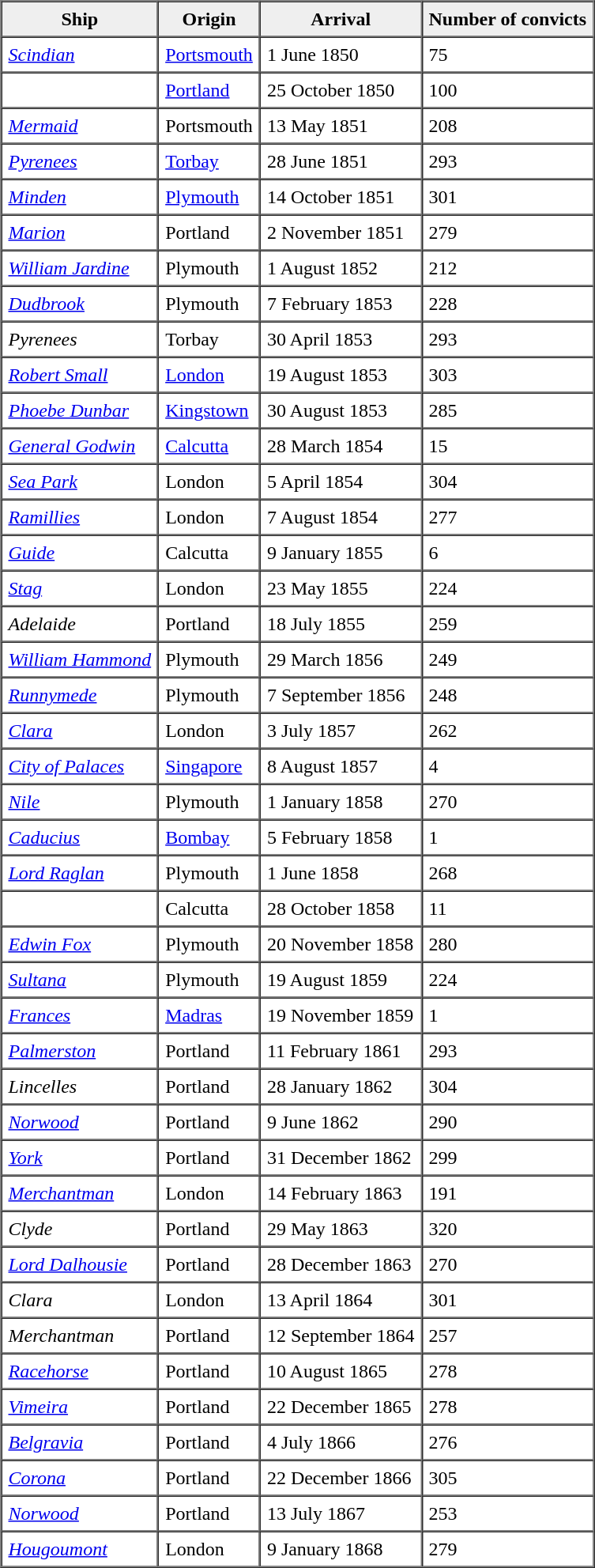<table border="1" cellspacing="0" cellpadding="5">
<tr bgcolor="#efefef">
<th>Ship</th>
<th>Origin</th>
<th>Arrival</th>
<th>Number of convicts</th>
</tr>
<tr>
<td><em><a href='#'>Scindian</a></em></td>
<td><a href='#'>Portsmouth</a></td>
<td>1 June 1850</td>
<td>75</td>
</tr>
<tr>
<td></td>
<td><a href='#'>Portland</a></td>
<td>25 October 1850</td>
<td>100</td>
</tr>
<tr>
<td><a href='#'><em>Mermaid</em></a></td>
<td>Portsmouth</td>
<td>13 May 1851</td>
<td>208</td>
</tr>
<tr>
<td><a href='#'><em>Pyrenees</em></a></td>
<td><a href='#'>Torbay</a></td>
<td>28 June 1851</td>
<td>293</td>
</tr>
<tr>
<td><a href='#'><em>Minden</em></a></td>
<td><a href='#'>Plymouth</a></td>
<td>14 October 1851</td>
<td>301</td>
</tr>
<tr>
<td><a href='#'><em>Marion</em></a></td>
<td>Portland</td>
<td>2 November 1851</td>
<td>279</td>
</tr>
<tr>
<td><a href='#'><em>William Jardine</em></a></td>
<td>Plymouth</td>
<td>1 August 1852</td>
<td>212</td>
</tr>
<tr>
<td><em><a href='#'>Dudbrook</a></em></td>
<td>Plymouth</td>
<td>7 February 1853</td>
<td>228</td>
</tr>
<tr>
<td><em>Pyrenees</em></td>
<td>Torbay</td>
<td>30 April 1853</td>
<td>293</td>
</tr>
<tr>
<td><a href='#'><em>Robert Small</em></a></td>
<td><a href='#'>London</a></td>
<td>19 August 1853</td>
<td>303</td>
</tr>
<tr>
<td><em><a href='#'>Phoebe Dunbar</a></em></td>
<td><a href='#'>Kingstown</a></td>
<td>30 August 1853</td>
<td>285</td>
</tr>
<tr>
<td><em><a href='#'>General Godwin</a></em></td>
<td><a href='#'>Calcutta</a></td>
<td>28 March 1854</td>
<td>15</td>
</tr>
<tr>
<td><em><a href='#'>Sea Park</a></em></td>
<td>London</td>
<td>5 April 1854</td>
<td>304</td>
</tr>
<tr>
<td><a href='#'><em>Ramillies</em></a></td>
<td>London</td>
<td>7 August 1854</td>
<td>277</td>
</tr>
<tr>
<td><a href='#'><em>Guide</em></a></td>
<td>Calcutta</td>
<td>9 January 1855</td>
<td>6</td>
</tr>
<tr>
<td><a href='#'><em>Stag</em></a></td>
<td>London</td>
<td>23 May 1855</td>
<td>224</td>
</tr>
<tr>
<td><em>Adelaide</em></td>
<td>Portland</td>
<td>18 July 1855</td>
<td>259</td>
</tr>
<tr>
<td><a href='#'><em>William Hammond</em></a></td>
<td>Plymouth</td>
<td>29 March 1856</td>
<td>249</td>
</tr>
<tr>
<td><a href='#'><em>Runnymede</em></a></td>
<td>Plymouth</td>
<td>7 September 1856</td>
<td>248</td>
</tr>
<tr>
<td><a href='#'><em>Clara</em></a></td>
<td>London</td>
<td>3 July 1857</td>
<td>262</td>
</tr>
<tr>
<td><a href='#'><em>City of Palaces</em></a></td>
<td><a href='#'>Singapore</a></td>
<td>8 August 1857</td>
<td>4</td>
</tr>
<tr>
<td><a href='#'><em>Nile</em></a></td>
<td>Plymouth</td>
<td>1 January 1858</td>
<td>270</td>
</tr>
<tr>
<td><em><a href='#'>Caducius</a></em></td>
<td><a href='#'>Bombay</a></td>
<td>5 February 1858</td>
<td>1</td>
</tr>
<tr>
<td><a href='#'><em>Lord Raglan</em></a></td>
<td>Plymouth</td>
<td>1 June 1858</td>
<td>268</td>
</tr>
<tr>
<td></td>
<td>Calcutta</td>
<td>28 October 1858</td>
<td>11</td>
</tr>
<tr>
<td><a href='#'><em>Edwin Fox</em></a></td>
<td>Plymouth</td>
<td>20 November 1858</td>
<td>280</td>
</tr>
<tr>
<td><a href='#'><em>Sultana</em></a></td>
<td>Plymouth</td>
<td>19 August 1859</td>
<td>224</td>
</tr>
<tr>
<td><a href='#'><em>Frances</em></a></td>
<td><a href='#'>Madras</a></td>
<td>19 November 1859</td>
<td>1</td>
</tr>
<tr>
<td><a href='#'><em>Palmerston</em></a></td>
<td>Portland</td>
<td>11 February 1861</td>
<td>293</td>
</tr>
<tr>
<td><em>Lincelles</em></td>
<td>Portland</td>
<td>28 January 1862</td>
<td>304</td>
</tr>
<tr>
<td><a href='#'><em>Norwood</em></a></td>
<td>Portland</td>
<td>9 June 1862</td>
<td>290</td>
</tr>
<tr>
<td><a href='#'><em>York</em></a></td>
<td>Portland</td>
<td>31 December 1862</td>
<td>299</td>
</tr>
<tr>
<td><a href='#'><em>Merchantman</em></a></td>
<td>London</td>
<td>14 February 1863</td>
<td>191</td>
</tr>
<tr>
<td><em>Clyde</em></td>
<td>Portland</td>
<td>29 May 1863</td>
<td>320</td>
</tr>
<tr>
<td><a href='#'><em>Lord Dalhousie</em></a></td>
<td>Portland</td>
<td>28 December 1863</td>
<td>270</td>
</tr>
<tr>
<td><em>Clara</em></td>
<td>London</td>
<td>13 April 1864</td>
<td>301</td>
</tr>
<tr>
<td><em>Merchantman</em></td>
<td>Portland</td>
<td>12 September 1864</td>
<td>257</td>
</tr>
<tr>
<td><a href='#'><em>Racehorse</em></a></td>
<td>Portland</td>
<td>10 August 1865</td>
<td>278</td>
</tr>
<tr>
<td><em><a href='#'>Vimeira</a></em></td>
<td>Portland</td>
<td>22 December 1865</td>
<td>278</td>
</tr>
<tr>
<td><a href='#'><em>Belgravia</em></a></td>
<td>Portland</td>
<td>4 July 1866</td>
<td>276</td>
</tr>
<tr>
<td><a href='#'><em>Corona</em></a></td>
<td>Portland</td>
<td>22 December 1866</td>
<td>305</td>
</tr>
<tr>
<td><a href='#'><em>Norwood</em></a></td>
<td>Portland</td>
<td>13 July 1867</td>
<td>253</td>
</tr>
<tr>
<td><a href='#'><em>Hougoumont</em></a></td>
<td>London</td>
<td>9 January 1868</td>
<td>279</td>
</tr>
</table>
